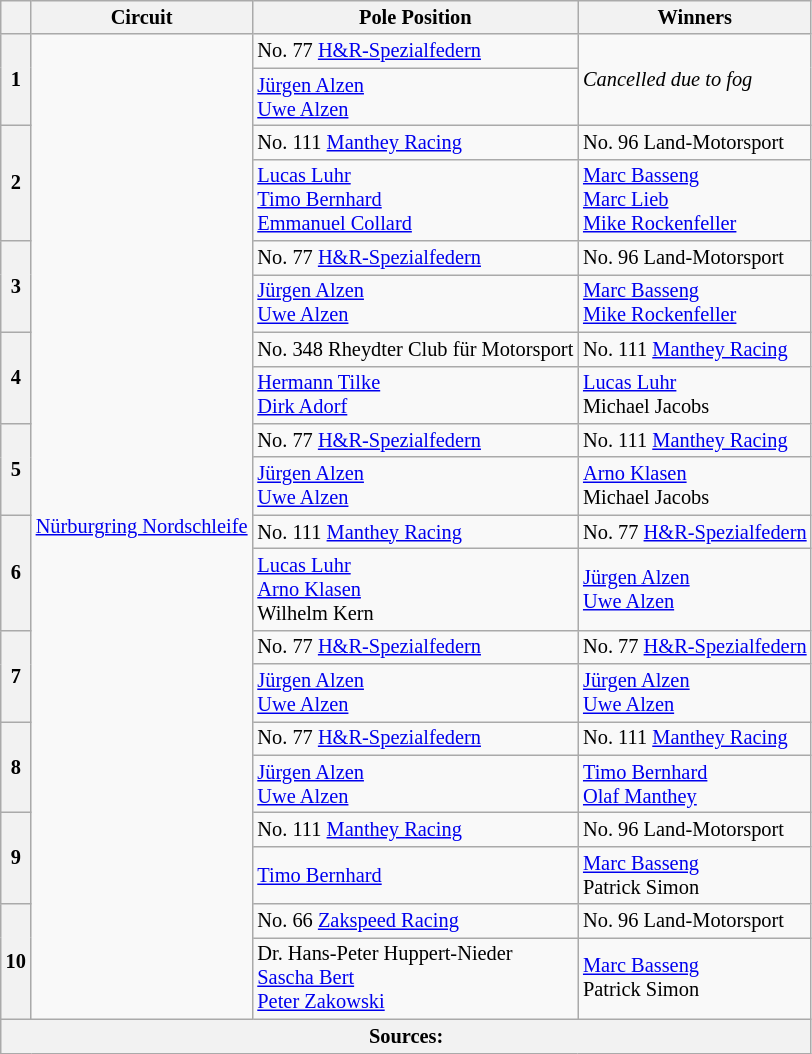<table class="wikitable" style="font-size: 85%;">
<tr>
<th></th>
<th>Circuit</th>
<th>Pole Position</th>
<th>Winners</th>
</tr>
<tr>
<th rowspan=2>1</th>
<td rowspan=20> <a href='#'>Nürburgring Nordschleife</a></td>
<td>No. 77 <a href='#'>H&R-Spezialfedern</a></td>
<td rowspan=2><em>Cancelled due to fog</em></td>
</tr>
<tr>
<td> <a href='#'>Jürgen Alzen</a><br> <a href='#'>Uwe Alzen</a></td>
</tr>
<tr>
<th rowspan=2>2</th>
<td>No. 111 <a href='#'>Manthey Racing</a></td>
<td>No. 96 Land-Motorsport</td>
</tr>
<tr>
<td> <a href='#'>Lucas Luhr</a><br> <a href='#'>Timo Bernhard</a><br> <a href='#'>Emmanuel Collard</a></td>
<td> <a href='#'>Marc Basseng</a><br> <a href='#'>Marc Lieb</a><br> <a href='#'>Mike Rockenfeller</a></td>
</tr>
<tr>
<th rowspan=2>3</th>
<td>No. 77 <a href='#'>H&R-Spezialfedern</a></td>
<td>No. 96 Land-Motorsport</td>
</tr>
<tr>
<td> <a href='#'>Jürgen Alzen</a><br> <a href='#'>Uwe Alzen</a></td>
<td> <a href='#'>Marc Basseng</a><br> <a href='#'>Mike Rockenfeller</a></td>
</tr>
<tr>
<th rowspan=2>4</th>
<td>No. 348 Rheydter Club für Motorsport</td>
<td>No. 111 <a href='#'>Manthey Racing</a></td>
</tr>
<tr>
<td> <a href='#'>Hermann Tilke</a><br> <a href='#'>Dirk Adorf</a></td>
<td> <a href='#'>Lucas Luhr</a><br> Michael Jacobs</td>
</tr>
<tr>
<th rowspan=2>5</th>
<td>No. 77 <a href='#'>H&R-Spezialfedern</a></td>
<td>No. 111 <a href='#'>Manthey Racing</a></td>
</tr>
<tr>
<td> <a href='#'>Jürgen Alzen</a><br> <a href='#'>Uwe Alzen</a></td>
<td> <a href='#'>Arno Klasen</a><br> Michael Jacobs</td>
</tr>
<tr>
<th rowspan=2>6</th>
<td>No. 111 <a href='#'>Manthey Racing</a></td>
<td>No. 77 <a href='#'>H&R-Spezialfedern</a></td>
</tr>
<tr>
<td> <a href='#'>Lucas Luhr</a><br> <a href='#'>Arno Klasen</a><br> Wilhelm Kern</td>
<td> <a href='#'>Jürgen Alzen</a><br> <a href='#'>Uwe Alzen</a></td>
</tr>
<tr>
<th rowspan=2>7</th>
<td>No. 77 <a href='#'>H&R-Spezialfedern</a></td>
<td>No. 77 <a href='#'>H&R-Spezialfedern</a></td>
</tr>
<tr>
<td> <a href='#'>Jürgen Alzen</a><br> <a href='#'>Uwe Alzen</a></td>
<td> <a href='#'>Jürgen Alzen</a><br> <a href='#'>Uwe Alzen</a></td>
</tr>
<tr>
<th rowspan=2>8</th>
<td>No. 77 <a href='#'>H&R-Spezialfedern</a></td>
<td>No. 111 <a href='#'>Manthey Racing</a></td>
</tr>
<tr>
<td> <a href='#'>Jürgen Alzen</a><br> <a href='#'>Uwe Alzen</a></td>
<td> <a href='#'>Timo Bernhard</a><br> <a href='#'>Olaf Manthey</a></td>
</tr>
<tr>
<th rowspan=2>9</th>
<td>No. 111 <a href='#'>Manthey Racing</a></td>
<td>No. 96 Land-Motorsport</td>
</tr>
<tr>
<td> <a href='#'>Timo Bernhard</a></td>
<td> <a href='#'>Marc Basseng</a><br> Patrick Simon</td>
</tr>
<tr>
<th rowspan=2>10</th>
<td>No. 66 <a href='#'>Zakspeed Racing</a></td>
<td>No. 96 Land-Motorsport</td>
</tr>
<tr>
<td> Dr. Hans-Peter Huppert-Nieder<br> <a href='#'>Sascha Bert</a><br> <a href='#'>Peter Zakowski</a></td>
<td> <a href='#'>Marc Basseng</a><br> Patrick Simon</td>
</tr>
<tr>
<th colspan=4>Sources:</th>
</tr>
</table>
